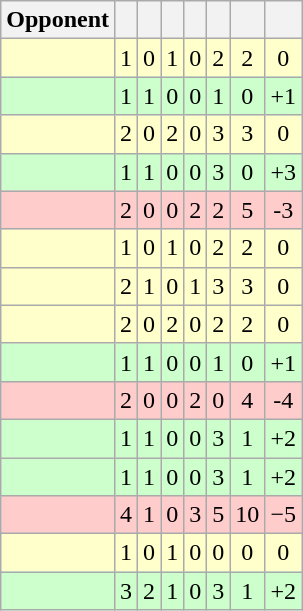<table class="wikitable sortable" style="text-align:center">
<tr>
<th>Opponent</th>
<th></th>
<th></th>
<th></th>
<th></th>
<th></th>
<th></th>
<th></th>
</tr>
<tr bgcolor=#FFFFCC>
<td align="left"></td>
<td>1</td>
<td>0</td>
<td>1</td>
<td>0</td>
<td>2</td>
<td>2</td>
<td>0</td>
</tr>
<tr bgcolor=#CCFFCC>
<td align="left"></td>
<td>1</td>
<td>1</td>
<td>0</td>
<td>0</td>
<td>1</td>
<td>0</td>
<td>+1</td>
</tr>
<tr bgcolor=#FFFFCC>
<td align="left"></td>
<td>2</td>
<td>0</td>
<td>2</td>
<td>0</td>
<td>3</td>
<td>3</td>
<td>0</td>
</tr>
<tr bgcolor=#CCFFCC>
<td align="left"></td>
<td>1</td>
<td>1</td>
<td>0</td>
<td>0</td>
<td>3</td>
<td>0</td>
<td>+3</td>
</tr>
<tr bgcolor=#FFCCCC>
<td align="left"></td>
<td>2</td>
<td>0</td>
<td>0</td>
<td>2</td>
<td>2</td>
<td>5</td>
<td>-3</td>
</tr>
<tr bgcolor=#FFFFCC>
<td align="left"></td>
<td>1</td>
<td>0</td>
<td>1</td>
<td>0</td>
<td>2</td>
<td>2</td>
<td>0</td>
</tr>
<tr bgcolor=#FFFFCC>
<td align="left"></td>
<td>2</td>
<td>1</td>
<td>0</td>
<td>1</td>
<td>3</td>
<td>3</td>
<td>0</td>
</tr>
<tr bgcolor=#FFFFCC>
<td align="left"></td>
<td>2</td>
<td>0</td>
<td>2</td>
<td>0</td>
<td>2</td>
<td>2</td>
<td>0</td>
</tr>
<tr bgcolor=#CCFFCC>
<td align="left"></td>
<td>1</td>
<td>1</td>
<td>0</td>
<td>0</td>
<td>1</td>
<td>0</td>
<td>+1</td>
</tr>
<tr bgcolor=#FFCCCC>
<td align="left"></td>
<td>2</td>
<td>0</td>
<td>0</td>
<td>2</td>
<td>0</td>
<td>4</td>
<td>-4</td>
</tr>
<tr bgcolor=#CCFFCC>
<td align="left"></td>
<td>1</td>
<td>1</td>
<td>0</td>
<td>0</td>
<td>3</td>
<td>1</td>
<td>+2</td>
</tr>
<tr bgcolor=#CCFFCC>
<td align="left"></td>
<td>1</td>
<td>1</td>
<td>0</td>
<td>0</td>
<td>3</td>
<td>1</td>
<td>+2</td>
</tr>
<tr bgcolor=#FFCCCC>
<td align="left"></td>
<td>4</td>
<td>1</td>
<td>0</td>
<td>3</td>
<td>5</td>
<td>10</td>
<td>−5</td>
</tr>
<tr bgcolor=#FFFFCC>
<td align="left"></td>
<td>1</td>
<td>0</td>
<td>1</td>
<td>0</td>
<td>0</td>
<td>0</td>
<td>0</td>
</tr>
<tr bgcolor=#CCFFCC>
<td align="left"></td>
<td>3</td>
<td>2</td>
<td>1</td>
<td>0</td>
<td>3</td>
<td>1</td>
<td>+2</td>
</tr>
</table>
